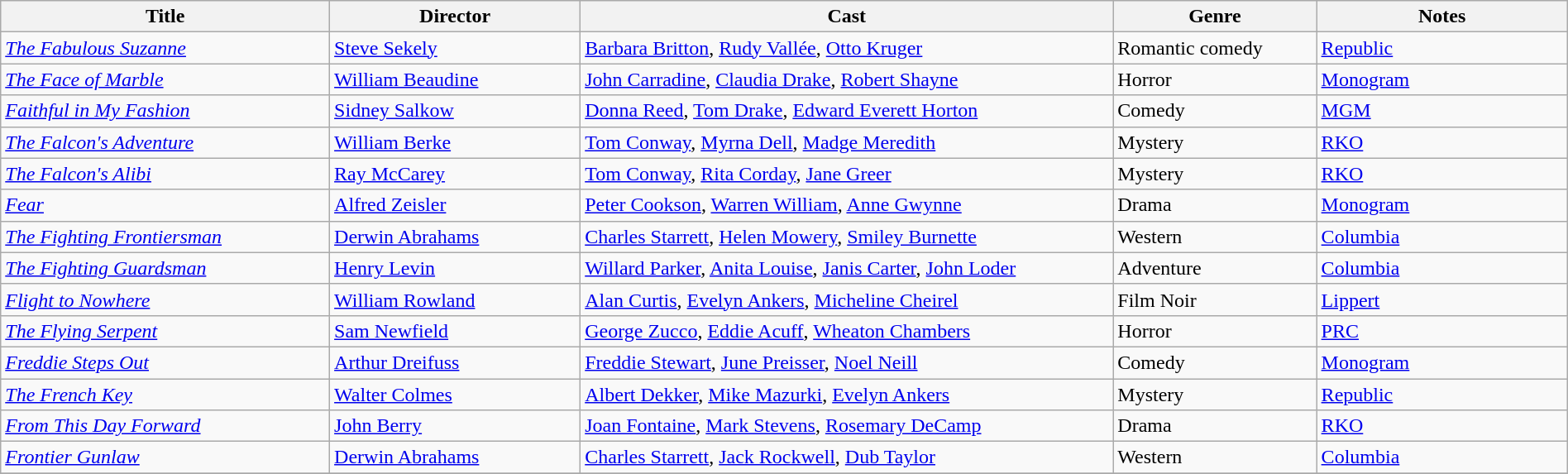<table class="wikitable" style="width:100%;">
<tr>
<th style="width:21%;">Title</th>
<th style="width:16%;">Director</th>
<th style="width:34%;">Cast</th>
<th style="width:13%;">Genre</th>
<th style="width:16%;">Notes</th>
</tr>
<tr>
<td><em><a href='#'>The Fabulous Suzanne</a></em></td>
<td><a href='#'>Steve Sekely</a></td>
<td><a href='#'>Barbara Britton</a>, <a href='#'>Rudy Vallée</a>, <a href='#'>Otto Kruger</a></td>
<td>Romantic comedy</td>
<td><a href='#'>Republic</a></td>
</tr>
<tr>
<td><em><a href='#'>The Face of Marble</a></em></td>
<td><a href='#'>William Beaudine</a></td>
<td><a href='#'>John Carradine</a>, <a href='#'>Claudia Drake</a>, <a href='#'>Robert Shayne</a></td>
<td>Horror</td>
<td><a href='#'>Monogram</a></td>
</tr>
<tr>
<td><em><a href='#'>Faithful in My Fashion</a></em></td>
<td><a href='#'>Sidney Salkow</a></td>
<td><a href='#'>Donna Reed</a>, <a href='#'>Tom Drake</a>, <a href='#'>Edward Everett Horton</a></td>
<td>Comedy</td>
<td><a href='#'>MGM</a></td>
</tr>
<tr>
<td><em><a href='#'>The Falcon's Adventure</a></em></td>
<td><a href='#'>William Berke</a></td>
<td><a href='#'>Tom Conway</a>, <a href='#'>Myrna Dell</a>, <a href='#'>Madge Meredith</a></td>
<td>Mystery</td>
<td><a href='#'>RKO</a></td>
</tr>
<tr>
<td><em><a href='#'>The Falcon's Alibi</a></em></td>
<td><a href='#'>Ray McCarey</a></td>
<td><a href='#'>Tom Conway</a>, <a href='#'>Rita Corday</a>, <a href='#'>Jane Greer</a></td>
<td>Mystery</td>
<td><a href='#'>RKO</a></td>
</tr>
<tr>
<td><em><a href='#'>Fear</a></em></td>
<td><a href='#'>Alfred Zeisler</a></td>
<td><a href='#'>Peter Cookson</a>, <a href='#'>Warren William</a>, <a href='#'>Anne Gwynne</a></td>
<td>Drama</td>
<td><a href='#'>Monogram</a></td>
</tr>
<tr>
<td><em><a href='#'>The Fighting Frontiersman</a></em></td>
<td><a href='#'>Derwin Abrahams</a></td>
<td><a href='#'>Charles Starrett</a>, <a href='#'>Helen Mowery</a>, <a href='#'>Smiley Burnette</a></td>
<td>Western</td>
<td><a href='#'>Columbia</a></td>
</tr>
<tr>
<td><em><a href='#'>The Fighting Guardsman</a></em></td>
<td><a href='#'>Henry Levin</a></td>
<td><a href='#'>Willard Parker</a>, <a href='#'>Anita Louise</a>, <a href='#'>Janis Carter</a>, <a href='#'>John Loder</a></td>
<td>Adventure</td>
<td><a href='#'>Columbia</a></td>
</tr>
<tr>
<td><em><a href='#'>Flight to Nowhere</a></em></td>
<td><a href='#'>William Rowland</a></td>
<td><a href='#'>Alan Curtis</a>, <a href='#'>Evelyn Ankers</a>, <a href='#'>Micheline Cheirel</a></td>
<td>Film Noir</td>
<td><a href='#'>Lippert</a></td>
</tr>
<tr>
<td><em><a href='#'>The Flying Serpent</a></em></td>
<td><a href='#'>Sam Newfield</a></td>
<td><a href='#'>George Zucco</a>, <a href='#'>Eddie Acuff</a>, <a href='#'>Wheaton Chambers</a></td>
<td>Horror</td>
<td><a href='#'>PRC</a></td>
</tr>
<tr>
<td><em><a href='#'>Freddie Steps Out</a></em></td>
<td><a href='#'>Arthur Dreifuss</a></td>
<td><a href='#'>Freddie Stewart</a>, <a href='#'>June Preisser</a>, <a href='#'>Noel Neill</a></td>
<td>Comedy</td>
<td><a href='#'>Monogram</a></td>
</tr>
<tr>
<td><em><a href='#'>The French Key</a></em></td>
<td><a href='#'>Walter Colmes</a></td>
<td><a href='#'>Albert Dekker</a>, <a href='#'>Mike Mazurki</a>, <a href='#'>Evelyn Ankers</a></td>
<td>Mystery</td>
<td><a href='#'>Republic</a></td>
</tr>
<tr>
<td><em><a href='#'>From This Day Forward</a></em></td>
<td><a href='#'>John Berry</a></td>
<td><a href='#'>Joan Fontaine</a>, <a href='#'>Mark Stevens</a>, <a href='#'>Rosemary DeCamp</a></td>
<td>Drama</td>
<td><a href='#'>RKO</a></td>
</tr>
<tr>
<td><em><a href='#'>Frontier Gunlaw</a></em></td>
<td><a href='#'>Derwin Abrahams</a></td>
<td><a href='#'>Charles Starrett</a>, <a href='#'>Jack Rockwell</a>, <a href='#'>Dub Taylor</a></td>
<td>Western</td>
<td><a href='#'>Columbia</a></td>
</tr>
<tr>
</tr>
</table>
